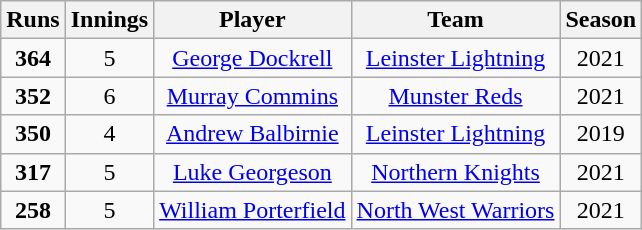<table class="wikitable" style="text-align:center;">
<tr>
<th>Runs</th>
<th>Innings</th>
<th>Player</th>
<th>Team</th>
<th>Season</th>
</tr>
<tr>
<td><strong>364</strong></td>
<td>5</td>
<td><a href='#'>George Dockrell</a></td>
<td><a href='#'>Leinster Lightning</a></td>
<td>2021</td>
</tr>
<tr>
<td><strong>352</strong></td>
<td>6</td>
<td><a href='#'>Murray Commins</a></td>
<td><a href='#'>Munster Reds</a></td>
<td>2021</td>
</tr>
<tr>
<td><strong>350</strong></td>
<td>4</td>
<td><a href='#'>Andrew Balbirnie</a></td>
<td><a href='#'>Leinster Lightning</a></td>
<td>2019</td>
</tr>
<tr>
<td><strong>317</strong></td>
<td>5</td>
<td><a href='#'>Luke Georgeson</a></td>
<td><a href='#'>Northern Knights</a></td>
<td>2021</td>
</tr>
<tr>
<td><strong>258</strong></td>
<td>5</td>
<td><a href='#'>William Porterfield</a></td>
<td><a href='#'>North West Warriors</a></td>
<td>2021</td>
</tr>
</table>
